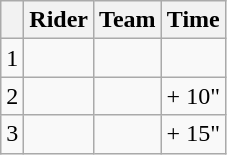<table class="wikitable">
<tr>
<th></th>
<th>Rider</th>
<th>Team</th>
<th>Time</th>
</tr>
<tr>
<td>1</td>
<td> </td>
<td></td>
<td align="right"></td>
</tr>
<tr>
<td>2</td>
<td></td>
<td></td>
<td align="right">+ 10"</td>
</tr>
<tr>
<td>3</td>
<td> </td>
<td></td>
<td align="right">+ 15"</td>
</tr>
</table>
